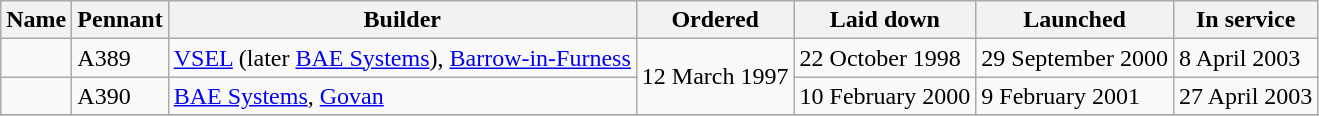<table class="wikitable">
<tr>
<th>Name</th>
<th>Pennant</th>
<th>Builder</th>
<th>Ordered</th>
<th>Laid down</th>
<th>Launched</th>
<th>In service</th>
</tr>
<tr>
<td></td>
<td>A389</td>
<td><a href='#'>VSEL</a> (later <a href='#'>BAE Systems</a>), <a href='#'>Barrow-in-Furness</a></td>
<td rowspan=2>12 March 1997</td>
<td>22 October 1998</td>
<td>29 September 2000</td>
<td>8 April 2003</td>
</tr>
<tr>
<td></td>
<td>A390</td>
<td><a href='#'>BAE Systems</a>, <a href='#'>Govan</a></td>
<td>10 February 2000</td>
<td>9 February 2001</td>
<td>27 April 2003</td>
</tr>
<tr>
</tr>
</table>
